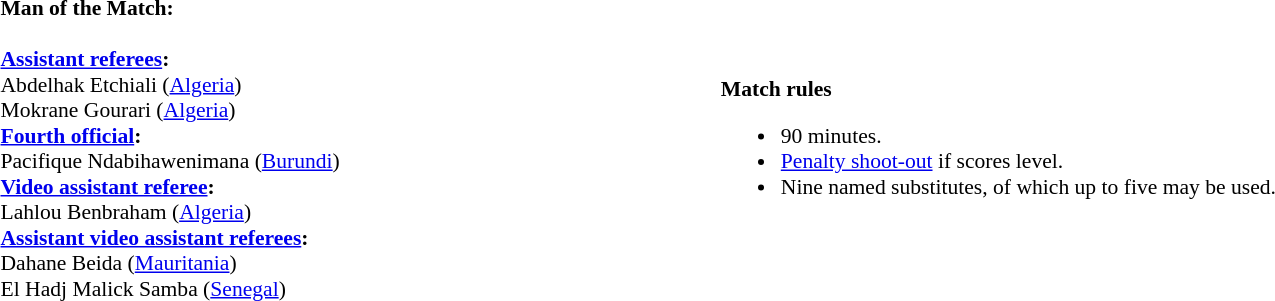<table style="width:100%;font-size:90%">
<tr>
<td><strong>Man of the Match:</strong><br><br>
<strong><a href='#'>Assistant referees</a>:</strong>
<br>Abdelhak Etchiali (<a href='#'>Algeria</a>)
<br>Mokrane Gourari (<a href='#'>Algeria</a>)
<br><strong><a href='#'>Fourth official</a>:</strong>
<br>Pacifique Ndabihawenimana (<a href='#'>Burundi</a>)
<br><strong><a href='#'>Video assistant referee</a>:</strong>
<br>Lahlou Benbraham (<a href='#'>Algeria</a>) 
<br><strong><a href='#'>Assistant video assistant referees</a>:</strong>
<br>Dahane Beida (<a href='#'>Mauritania</a>) 
<br>El Hadj Malick Samba (<a href='#'>Senegal</a>)</td>
<td><strong>Match rules</strong><br><ul><li>90 minutes.</li><li><a href='#'>Penalty shoot-out</a> if scores level.</li><li>Nine named substitutes, of which up to five may be used.</li></ul></td>
</tr>
</table>
